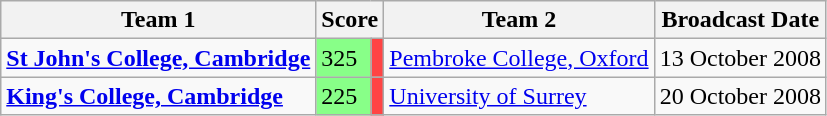<table class="wikitable" border="1">
<tr>
<th>Team 1</th>
<th colspan=2>Score</th>
<th>Team 2</th>
<th>Broadcast Date</th>
</tr>
<tr>
<td><strong><a href='#'>St John's College, Cambridge</a></strong></td>
<td style="background:#88ff88">325</td>
<td style="background:#ff4444"></td>
<td><a href='#'>Pembroke College, Oxford</a></td>
<td>13 October 2008</td>
</tr>
<tr>
<td><strong><a href='#'>King's College, Cambridge</a></strong></td>
<td style="background:#88ff88">225</td>
<td style="background:#ff4444"></td>
<td><a href='#'>University of Surrey</a></td>
<td>20 October 2008</td>
</tr>
</table>
